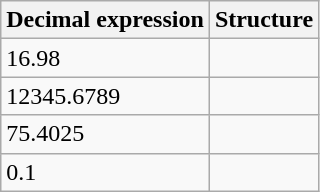<table class="wikitable">
<tr>
<th>Decimal expression</th>
<th>Structure</th>
</tr>
<tr>
<td>16.98</td>
<td></td>
</tr>
<tr>
<td>12345.6789</td>
<td></td>
</tr>
<tr>
<td>75.4025</td>
<td></td>
</tr>
<tr>
<td>0.1</td>
<td></td>
</tr>
</table>
